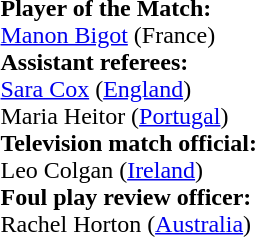<table style="width:100%">
<tr>
<td><br><strong>Player of the Match:</strong>
<br><a href='#'>Manon Bigot</a> (France)<br><strong>Assistant referees:</strong>
<br><a href='#'>Sara Cox</a> (<a href='#'>England</a>)
<br>Maria Heitor (<a href='#'>Portugal</a>)
<br><strong>Television match official:</strong>
<br>Leo Colgan (<a href='#'>Ireland</a>)
<br><strong>Foul play review officer:</strong>
<br>Rachel Horton (<a href='#'>Australia</a>)</td>
</tr>
</table>
